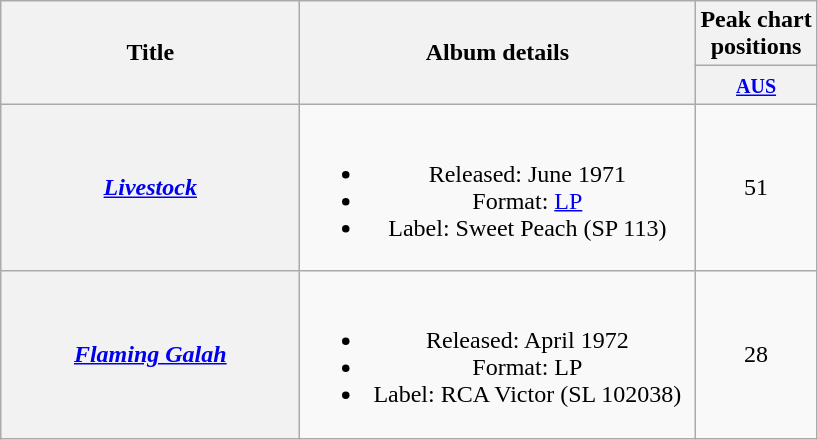<table class="wikitable plainrowheaders" style="text-align:center;" border="1">
<tr>
<th scope="col" rowspan="2" style="width:12em;">Title</th>
<th scope="col" rowspan="2" style="width:16em;">Album details</th>
<th scope="col" colspan="1">Peak chart<br>positions</th>
</tr>
<tr>
<th scope="col" style="text-align:center;"><small><a href='#'>AUS</a></small><br></th>
</tr>
<tr>
<th scope="row"><em><a href='#'>Livestock</a></em></th>
<td><br><ul><li>Released: June 1971</li><li>Format: <a href='#'>LP</a></li><li>Label: Sweet Peach (SP 113)</li></ul></td>
<td align="center">51</td>
</tr>
<tr>
<th scope="row"><em><a href='#'>Flaming Galah</a></em></th>
<td><br><ul><li>Released: April 1972</li><li>Format: LP</li><li>Label: RCA Victor (SL 102038)</li></ul></td>
<td align="center">28</td>
</tr>
</table>
